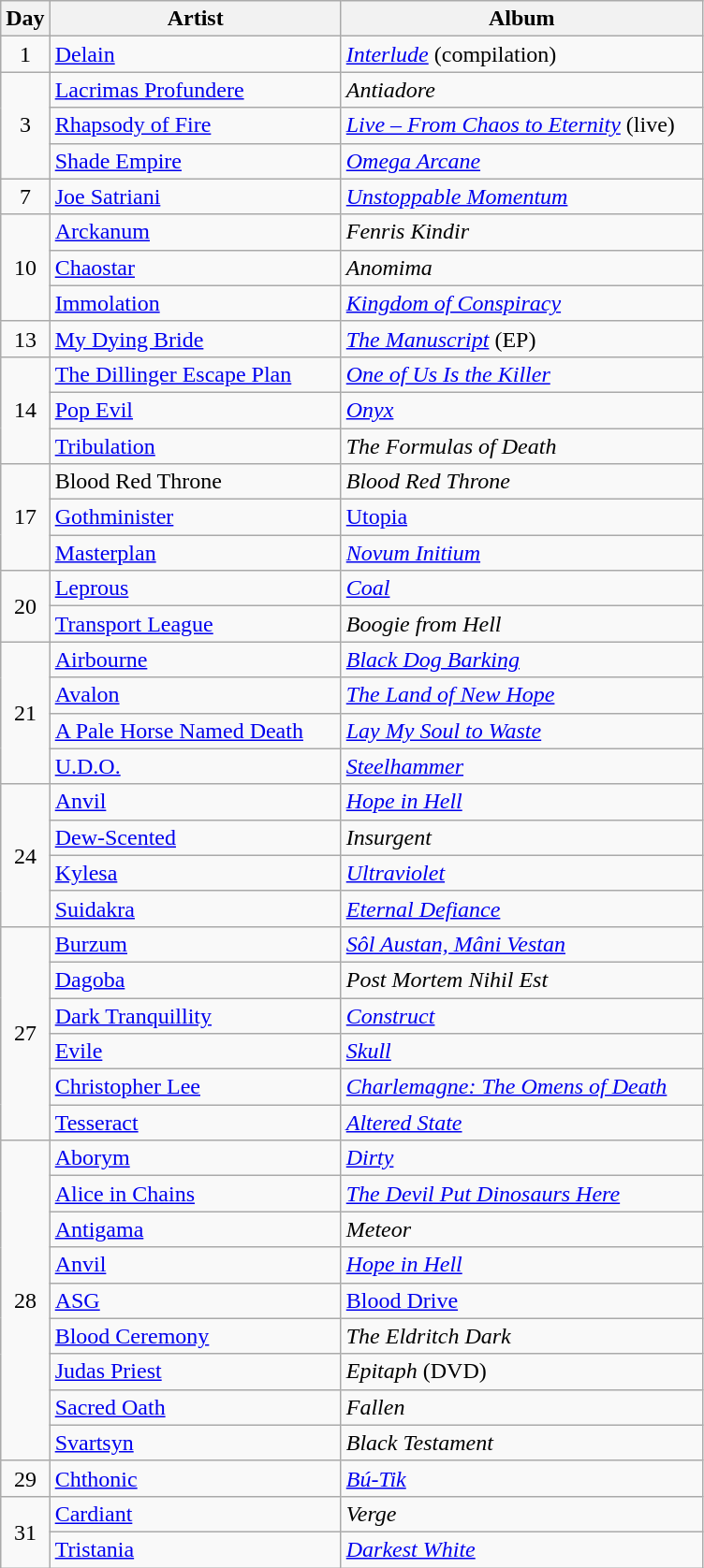<table class="wikitable">
<tr>
<th style="width:20px;">Day</th>
<th style="width:200px;">Artist</th>
<th style="width:250px;">Album</th>
</tr>
<tr>
<td style="text-align:center;">1</td>
<td><a href='#'>Delain</a></td>
<td><em><a href='#'>Interlude</a></em> (compilation)</td>
</tr>
<tr>
<td style="text-align:center;" rowspan="3">3</td>
<td><a href='#'>Lacrimas Profundere</a></td>
<td><em>Antiadore</em></td>
</tr>
<tr>
<td><a href='#'>Rhapsody of Fire</a></td>
<td><em><a href='#'>Live – From Chaos to Eternity</a></em> (live)</td>
</tr>
<tr>
<td><a href='#'>Shade Empire</a></td>
<td><em><a href='#'>Omega Arcane</a></em></td>
</tr>
<tr>
<td style="text-align:center;">7</td>
<td><a href='#'>Joe Satriani</a></td>
<td><em><a href='#'>Unstoppable Momentum</a></em></td>
</tr>
<tr>
<td style="text-align:center;" rowspan="3">10</td>
<td><a href='#'>Arckanum</a></td>
<td><em>Fenris Kindir</em></td>
</tr>
<tr>
<td><a href='#'>Chaostar</a></td>
<td><em>Anomima</em></td>
</tr>
<tr>
<td><a href='#'>Immolation</a></td>
<td><em><a href='#'>Kingdom of Conspiracy</a></em></td>
</tr>
<tr>
<td style="text-align:center;">13</td>
<td><a href='#'>My Dying Bride</a></td>
<td><em><a href='#'>The Manuscript</a></em> (EP)</td>
</tr>
<tr>
<td style="text-align:center;" rowspan="3">14</td>
<td><a href='#'>The Dillinger Escape Plan</a></td>
<td><em><a href='#'>One of Us Is the Killer</a></em></td>
</tr>
<tr>
<td><a href='#'>Pop Evil</a></td>
<td><em><a href='#'>Onyx</a></em></td>
</tr>
<tr>
<td><a href='#'>Tribulation</a></td>
<td><em>The Formulas of Death</em></td>
</tr>
<tr>
<td style="text-align:center;" rowspan="3">17</td>
<td>Blood Red Throne</td>
<td><em>Blood Red Throne</em></td>
</tr>
<tr>
<td><a href='#'>Gothminister</a></td>
<td><a href='#'>Utopia</a></td>
</tr>
<tr>
<td><a href='#'>Masterplan</a></td>
<td><em><a href='#'>Novum Initium</a></em></td>
</tr>
<tr>
<td style="text-align:center;" rowspan="2">20</td>
<td><a href='#'>Leprous</a></td>
<td><em><a href='#'>Coal</a></em></td>
</tr>
<tr>
<td><a href='#'>Transport League</a></td>
<td><em>Boogie from Hell</em></td>
</tr>
<tr>
<td style="text-align:center;" rowspan="4">21</td>
<td><a href='#'>Airbourne</a></td>
<td><em><a href='#'>Black Dog Barking</a></em></td>
</tr>
<tr>
<td><a href='#'>Avalon</a></td>
<td><em><a href='#'>The Land of New Hope</a></em></td>
</tr>
<tr>
<td><a href='#'>A Pale Horse Named Death</a></td>
<td><em><a href='#'>Lay My Soul to Waste</a></em></td>
</tr>
<tr>
<td><a href='#'>U.D.O.</a></td>
<td><em><a href='#'>Steelhammer</a></em></td>
</tr>
<tr>
<td style="text-align:center;" rowspan="4">24</td>
<td><a href='#'>Anvil</a></td>
<td><em><a href='#'>Hope in Hell</a></em></td>
</tr>
<tr>
<td><a href='#'>Dew-Scented</a></td>
<td><em>Insurgent</em></td>
</tr>
<tr>
<td><a href='#'>Kylesa</a></td>
<td><em><a href='#'>Ultraviolet</a></em></td>
</tr>
<tr>
<td><a href='#'>Suidakra</a></td>
<td><em><a href='#'>Eternal Defiance</a></em></td>
</tr>
<tr>
<td style="text-align:center;" rowspan="6">27</td>
<td><a href='#'>Burzum</a></td>
<td><em><a href='#'>Sôl Austan, Mâni Vestan</a></em></td>
</tr>
<tr>
<td><a href='#'>Dagoba</a></td>
<td><em>Post Mortem Nihil Est</em></td>
</tr>
<tr>
<td><a href='#'>Dark Tranquillity</a></td>
<td><em><a href='#'>Construct</a></em></td>
</tr>
<tr>
<td><a href='#'>Evile</a></td>
<td><em><a href='#'>Skull</a></em></td>
</tr>
<tr>
<td><a href='#'>Christopher Lee</a></td>
<td><em><a href='#'>Charlemagne: The Omens of Death</a></em></td>
</tr>
<tr>
<td><a href='#'>Tesseract</a></td>
<td><em><a href='#'>Altered State</a></em></td>
</tr>
<tr>
<td style="text-align:center;" rowspan="9">28</td>
<td><a href='#'>Aborym</a></td>
<td><em><a href='#'>Dirty</a></em></td>
</tr>
<tr>
<td><a href='#'>Alice in Chains</a></td>
<td><em><a href='#'>The Devil Put Dinosaurs Here</a></em></td>
</tr>
<tr>
<td><a href='#'>Antigama</a></td>
<td><em>Meteor</em></td>
</tr>
<tr>
<td><a href='#'>Anvil</a></td>
<td><em><a href='#'>Hope in Hell</a></em></td>
</tr>
<tr>
<td><a href='#'>ASG</a></td>
<td><a href='#'>Blood Drive</a></td>
</tr>
<tr>
<td><a href='#'>Blood Ceremony</a></td>
<td><em>The Eldritch Dark</em></td>
</tr>
<tr>
<td><a href='#'>Judas Priest</a></td>
<td><em>Epitaph</em> (DVD)</td>
</tr>
<tr>
<td><a href='#'>Sacred Oath</a></td>
<td><em>Fallen</em></td>
</tr>
<tr>
<td><a href='#'>Svartsyn</a></td>
<td><em>Black Testament</em></td>
</tr>
<tr>
<td style="text-align:center;">29</td>
<td><a href='#'>Chthonic</a></td>
<td><em><a href='#'>Bú-Tik</a></em></td>
</tr>
<tr>
<td style="text-align:center;" rowspan="2">31</td>
<td><a href='#'>Cardiant</a></td>
<td><em>Verge</em></td>
</tr>
<tr>
<td><a href='#'>Tristania</a></td>
<td><em><a href='#'>Darkest White</a></em></td>
</tr>
</table>
